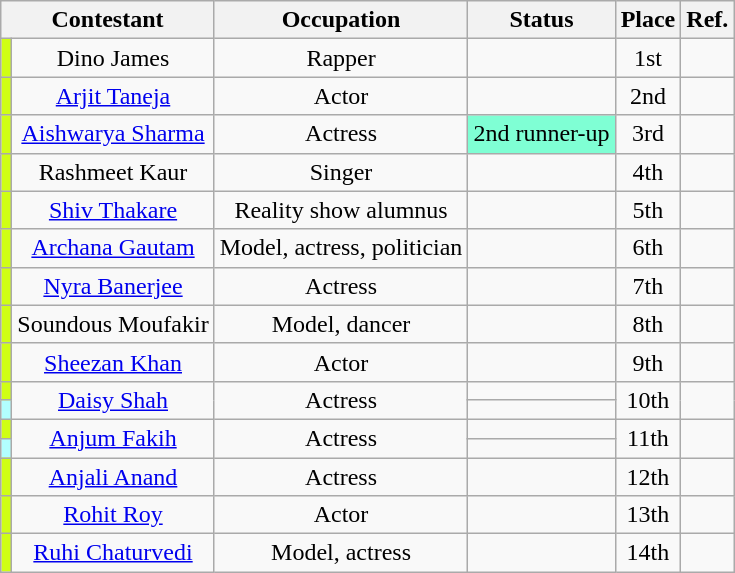<table class="wikitable sortable" style="text-align:center;">
<tr>
<th colspan="2">Contestant</th>
<th>Occupation</th>
<th>Status</th>
<th>Place</th>
<th>Ref.</th>
</tr>
<tr>
<th style="background:#D0FF14;"></th>
<td>Dino James</td>
<td>Rapper</td>
<td></td>
<td>1st</td>
<td></td>
</tr>
<tr>
<th style="background:#D0FF14;"></th>
<td><a href='#'>Arjit Taneja</a></td>
<td>Actor</td>
<td></td>
<td>2nd</td>
<td></td>
</tr>
<tr>
<th style="background:#D0FF14;"></th>
<td><a href='#'>Aishwarya Sharma</a></td>
<td>Actress</td>
<td style="background:#7FFFD4;">2nd runner-up</td>
<td>3rd</td>
<td></td>
</tr>
<tr>
<th style="background:#D0FF14;"></th>
<td>Rashmeet Kaur</td>
<td>Singer</td>
<td></td>
<td>4th</td>
<td></td>
</tr>
<tr>
<th style="background:#D0FF14;"></th>
<td><a href='#'>Shiv Thakare</a></td>
<td>Reality show alumnus</td>
<td></td>
<td>5th</td>
<td></td>
</tr>
<tr>
<th style="background:#D0FF14;"></th>
<td><a href='#'>Archana Gautam</a></td>
<td>Model, actress, politician</td>
<td></td>
<td>6th</td>
<td></td>
</tr>
<tr>
<th style="background:#D0FF14;"></th>
<td><a href='#'>Nyra Banerjee</a></td>
<td>Actress</td>
<td></td>
<td>7th</td>
<td></td>
</tr>
<tr>
<th style="background:#D0FF14;"></th>
<td>Soundous Moufakir</td>
<td>Model, dancer</td>
<td></td>
<td>8th</td>
<td></td>
</tr>
<tr>
<th style="background:#D0FF14;"></th>
<td><a href='#'>Sheezan Khan</a></td>
<td>Actor</td>
<td></td>
<td>9th</td>
<td></td>
</tr>
<tr>
<th style="background:#D0FF14;"></th>
<td rowspan="2"><a href='#'>Daisy Shah</a></td>
<td rowspan="2">Actress</td>
<td></td>
<td rowspan="2">10th</td>
<td rowspan="2"></td>
</tr>
<tr>
<th style="background:#B2FFFF;"></th>
<td></td>
</tr>
<tr>
<th style="background:#D0FF14;"></th>
<td rowspan="2"><a href='#'>Anjum Fakih</a></td>
<td rowspan="2">Actress</td>
<td></td>
<td rowspan="2">11th</td>
<td rowspan="2"></td>
</tr>
<tr>
<th style="background:#B2FFFF;"></th>
<td></td>
</tr>
<tr>
<th style="background:#D0FF14;"></th>
<td><a href='#'>Anjali Anand</a></td>
<td>Actress</td>
<td></td>
<td>12th</td>
<td></td>
</tr>
<tr>
<th style="background:#D0FF14;"></th>
<td><a href='#'>Rohit Roy</a></td>
<td>Actor</td>
<td></td>
<td>13th</td>
<td></td>
</tr>
<tr>
<th style="background:#D0FF14;"></th>
<td><a href='#'>Ruhi Chaturvedi</a></td>
<td>Model, actress</td>
<td></td>
<td>14th</td>
<td></td>
</tr>
</table>
